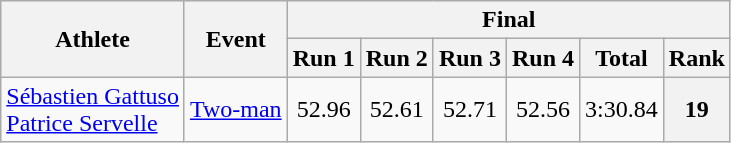<table class="wikitable">
<tr>
<th rowspan="2">Athlete</th>
<th rowspan="2">Event</th>
<th colspan="6">Final</th>
</tr>
<tr>
<th>Run 1</th>
<th>Run 2</th>
<th>Run 3</th>
<th>Run 4</th>
<th>Total</th>
<th>Rank</th>
</tr>
<tr>
<td><a href='#'>Sébastien Gattuso</a><br><a href='#'>Patrice Servelle</a></td>
<td><a href='#'>Two-man</a></td>
<td align="center">52.96</td>
<td align="center">52.61</td>
<td align="center">52.71</td>
<td align="center">52.56</td>
<td align="center">3:30.84</td>
<th>19</th>
</tr>
</table>
